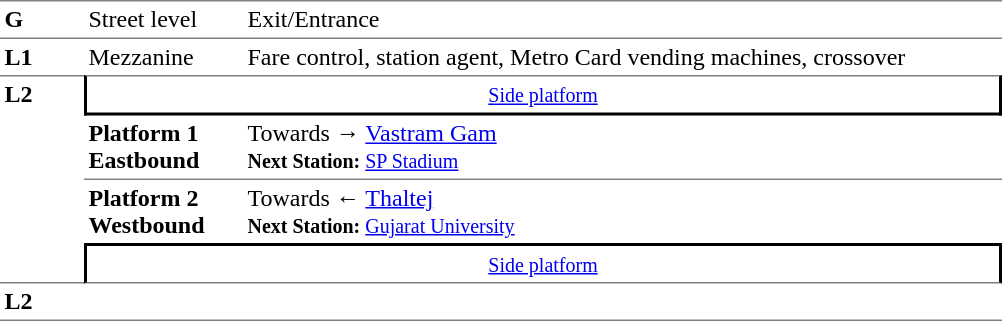<table table border=0 cellspacing=0 cellpadding=3>
<tr>
<td style="border-bottom:solid 1px gray;border-top:solid 1px gray;" width=50 valign=top><strong>G</strong></td>
<td style="border-top:solid 1px gray;border-bottom:solid 1px gray;" width=100 valign=top>Street level</td>
<td style="border-top:solid 1px gray;border-bottom:solid 1px gray;" width=500 valign=top>Exit/Entrance</td>
</tr>
<tr>
<td valign=top><strong>L1</strong></td>
<td valign=top>Mezzanine</td>
<td valign=top>Fare control, station agent, Metro Card vending machines, crossover<br></td>
</tr>
<tr>
<td style="border-top:solid 1px gray;border-bottom:solid 1px gray;" width=50 rowspan=4 valign=top><strong>L2</strong></td>
<td style="border-top:solid 1px gray;border-right:solid 2px black;border-left:solid 2px black;border-bottom:solid 2px black;text-align:center;" colspan=2><small><a href='#'>Side platform</a></small></td>
</tr>
<tr>
<td style="border-bottom:solid 1px gray;" width=100><span><strong>Platform 1</strong><br><strong>Eastbound</strong></span></td>
<td style="border-bottom:solid 1px gray;" width=500>Towards → <a href='#'>Vastram Gam</a><br><small><strong>Next Station:</strong> <a href='#'>SP Stadium</a></small></td>
</tr>
<tr>
<td><span><strong>Platform 2</strong><br><strong>Westbound</strong></span></td>
<td>Towards ← <a href='#'>Thaltej</a><br><small><strong>Next Station:</strong> <a href='#'>Gujarat University</a></small></td>
</tr>
<tr>
<td style="border-top:solid 2px black;border-right:solid 2px black;border-left:solid 2px black;border-bottom:solid 1px gray;" colspan=2  align=center><small><a href='#'>Side platform</a></small></td>
</tr>
<tr>
<td style="border-bottom:solid 1px gray;" width=50 rowspan=2 valign=top><strong>L2</strong></td>
<td style="border-bottom:solid 1px gray;" width=100></td>
<td style="border-bottom:solid 1px gray;" width=500></td>
</tr>
<tr>
</tr>
</table>
